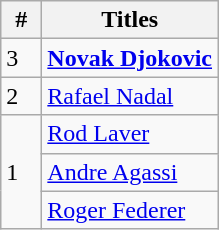<table class="wikitable" style="display:inline-table;">
<tr>
<th width=20>#</th>
<th>Titles</th>
</tr>
<tr>
<td>3</td>
<td><strong> <a href='#'>Novak Djokovic</a></strong></td>
</tr>
<tr>
<td>2</td>
<td> <a href='#'>Rafael Nadal</a></td>
</tr>
<tr>
<td rowspan="3">1</td>
<td> <a href='#'>Rod Laver</a></td>
</tr>
<tr>
<td> <a href='#'>Andre Agassi</a></td>
</tr>
<tr>
<td> <a href='#'>Roger Federer</a></td>
</tr>
</table>
